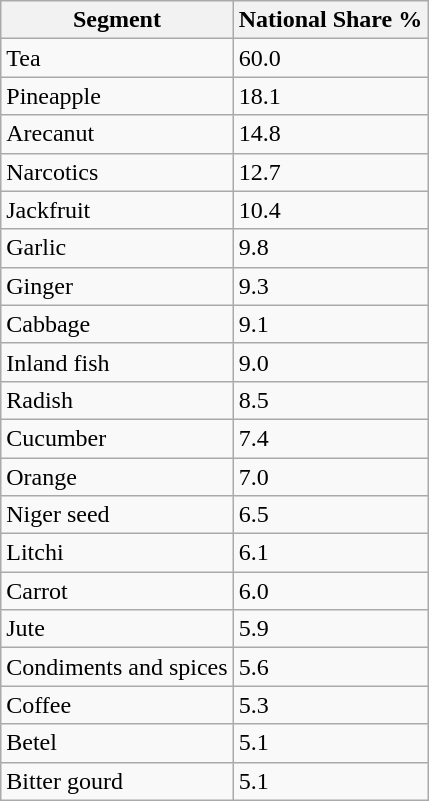<table class="wikitable">
<tr>
<th>Segment</th>
<th>National Share %</th>
</tr>
<tr>
<td>Tea</td>
<td>60.0</td>
</tr>
<tr>
<td>Pineapple</td>
<td>18.1</td>
</tr>
<tr>
<td>Arecanut</td>
<td>14.8</td>
</tr>
<tr>
<td>Narcotics</td>
<td>12.7</td>
</tr>
<tr>
<td>Jackfruit</td>
<td>10.4</td>
</tr>
<tr>
<td>Garlic</td>
<td>9.8</td>
</tr>
<tr>
<td>Ginger</td>
<td>9.3</td>
</tr>
<tr>
<td>Cabbage</td>
<td>9.1</td>
</tr>
<tr>
<td>Inland fish</td>
<td>9.0</td>
</tr>
<tr>
<td>Radish</td>
<td>8.5</td>
</tr>
<tr>
<td>Cucumber</td>
<td>7.4</td>
</tr>
<tr>
<td>Orange</td>
<td>7.0</td>
</tr>
<tr>
<td>Niger seed</td>
<td>6.5</td>
</tr>
<tr>
<td>Litchi</td>
<td>6.1</td>
</tr>
<tr>
<td>Carrot</td>
<td>6.0</td>
</tr>
<tr>
<td>Jute</td>
<td>5.9</td>
</tr>
<tr>
<td>Condiments and spices</td>
<td>5.6</td>
</tr>
<tr>
<td>Coffee</td>
<td>5.3</td>
</tr>
<tr>
<td>Betel</td>
<td>5.1</td>
</tr>
<tr>
<td>Bitter gourd</td>
<td>5.1</td>
</tr>
</table>
